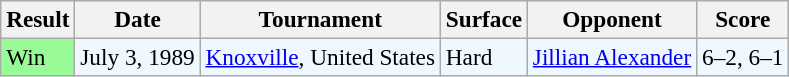<table class="sortable wikitable" style=font-size:97%>
<tr>
<th>Result</th>
<th>Date</th>
<th>Tournament</th>
<th>Surface</th>
<th>Opponent</th>
<th>Score</th>
</tr>
<tr bgcolor="#f0f8ff">
<td style="background:#98fb98;">Win</td>
<td>July 3, 1989</td>
<td><a href='#'>Knoxville</a>, United States</td>
<td>Hard</td>
<td> <a href='#'>Jillian Alexander</a></td>
<td>6–2, 6–1</td>
</tr>
</table>
